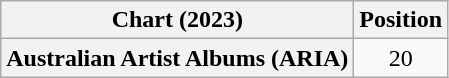<table class="wikitable sortable plainrowheaders" style="text-align:center">
<tr>
<th scope="col">Chart (2023)</th>
<th scope="col">Position</th>
</tr>
<tr>
<th scope="row">Australian Artist Albums (ARIA)</th>
<td>20</td>
</tr>
</table>
